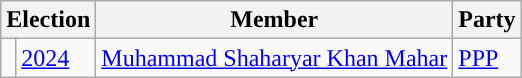<table class="wikitable">
<tr>
<th colspan="2">Election</th>
<th>Member</th>
<th>Party</th>
</tr>
<tr>
<td style="background-color: "></td>
<td><a href='#'>2024</a></td>
<td><a href='#'>Muhammad Shaharyar Khan Mahar</a></td>
<td><a href='#'>PPP</a></td>
</tr>
</table>
